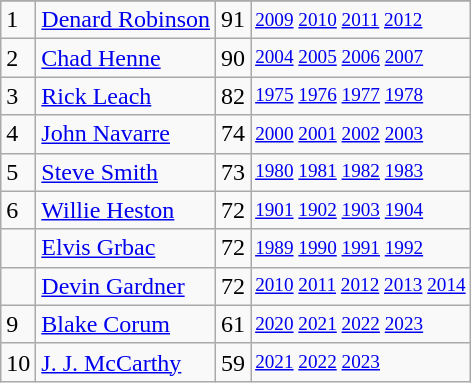<table class="wikitable">
<tr>
</tr>
<tr>
<td>1</td>
<td><a href='#'>Denard Robinson</a></td>
<td><abbr>91</abbr></td>
<td style="font-size:80%;"><a href='#'>2009</a> <a href='#'>2010</a> <a href='#'>2011</a> <a href='#'>2012</a></td>
</tr>
<tr>
<td>2</td>
<td><a href='#'>Chad Henne</a></td>
<td><abbr>90</abbr></td>
<td style="font-size:80%;"><a href='#'>2004</a> <a href='#'>2005</a> <a href='#'>2006</a> <a href='#'>2007</a></td>
</tr>
<tr>
<td>3</td>
<td><a href='#'>Rick Leach</a></td>
<td><abbr>82</abbr></td>
<td style="font-size:80%;"><a href='#'>1975</a> <a href='#'>1976</a> <a href='#'>1977</a> <a href='#'>1978</a></td>
</tr>
<tr>
<td>4</td>
<td><a href='#'>John Navarre</a></td>
<td><abbr>74</abbr></td>
<td style="font-size:80%;"><a href='#'>2000</a> <a href='#'>2001</a> <a href='#'>2002</a> <a href='#'>2003</a></td>
</tr>
<tr>
<td>5</td>
<td><a href='#'>Steve Smith</a></td>
<td><abbr>73</abbr></td>
<td style="font-size:80%;"><a href='#'>1980</a> <a href='#'>1981</a> <a href='#'>1982</a> <a href='#'>1983</a></td>
</tr>
<tr>
<td>6</td>
<td><a href='#'>Willie Heston</a></td>
<td><abbr>72</abbr></td>
<td style="font-size:80%;"><a href='#'>1901</a> <a href='#'>1902</a> <a href='#'>1903</a> <a href='#'>1904</a></td>
</tr>
<tr>
<td></td>
<td><a href='#'>Elvis Grbac</a></td>
<td><abbr>72</abbr></td>
<td style="font-size:80%;"><a href='#'>1989</a> <a href='#'>1990</a> <a href='#'>1991</a> <a href='#'>1992</a></td>
</tr>
<tr>
<td></td>
<td><a href='#'>Devin Gardner</a></td>
<td><abbr>72</abbr></td>
<td style="font-size:80%;"><a href='#'>2010</a> <a href='#'>2011</a> <a href='#'>2012</a> <a href='#'>2013</a> <a href='#'>2014</a></td>
</tr>
<tr>
<td>9</td>
<td><a href='#'>Blake Corum</a></td>
<td><abbr>61</abbr></td>
<td style="font-size:80%;"><a href='#'>2020</a> <a href='#'>2021</a> <a href='#'>2022</a> <a href='#'>2023</a></td>
</tr>
<tr>
<td>10</td>
<td><a href='#'>J. J. McCarthy</a></td>
<td><abbr>59</abbr></td>
<td style="font-size:80%;"><a href='#'>2021</a> <a href='#'>2022</a> <a href='#'>2023</a></td>
</tr>
</table>
